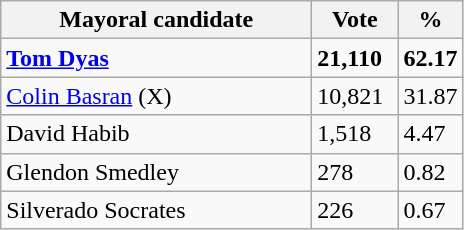<table class="wikitable">
<tr>
<th width="200px">Mayoral candidate</th>
<th width="50px">Vote</th>
<th width="30px">%</th>
</tr>
<tr>
<td><strong><a href='#'>Tom Dyas</a></strong> </td>
<td><strong>21,110</strong></td>
<td><strong>62.17</strong></td>
</tr>
<tr>
<td><a href='#'>Colin Basran</a> (X)</td>
<td>10,821</td>
<td>31.87</td>
</tr>
<tr>
<td>David Habib</td>
<td>1,518</td>
<td>4.47</td>
</tr>
<tr>
<td>Glendon Smedley</td>
<td>278</td>
<td>0.82</td>
</tr>
<tr>
<td>Silverado Socrates</td>
<td>226</td>
<td>0.67</td>
</tr>
</table>
